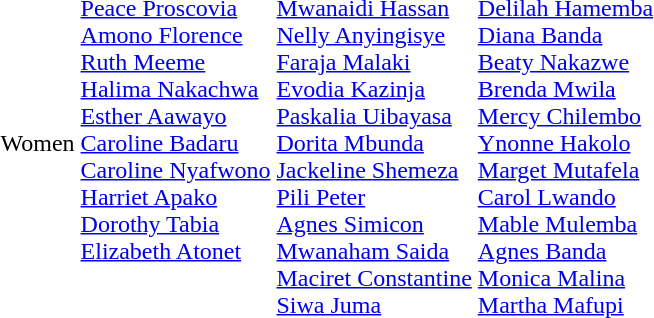<table>
<tr>
<td>Women</td>
<td valign=top><br><a href='#'>Peace Proscovia</a><br><a href='#'>Amono Florence</a><br><a href='#'>Ruth Meeme</a><br><a href='#'>Halima Nakachwa</a><br><a href='#'>Esther Aawayo</a><br><a href='#'>Caroline Badaru</a><br><a href='#'>Caroline Nyafwono</a><br><a href='#'>Harriet Apako</a><br><a href='#'>Dorothy Tabia</a><br><a href='#'>Elizabeth Atonet</a></td>
<td><br><a href='#'>Mwanaidi Hassan</a><br><a href='#'>Nelly Anyingisye</a><br><a href='#'>Faraja Malaki</a><br><a href='#'>Evodia Kazinja</a><br><a href='#'>Paskalia Uibayasa</a><br><a href='#'>Dorita Mbunda</a><br><a href='#'>Jackeline Shemeza</a><br><a href='#'>Pili Peter</a><br><a href='#'>Agnes Simicon</a><br><a href='#'>Mwanaham Saida</a><br><a href='#'>Maciret Constantine</a><br><a href='#'>Siwa Juma</a></td>
<td><br><a href='#'>Delilah Hamemba</a><br><a href='#'>Diana Banda</a><br><a href='#'>Beaty Nakazwe</a><br><a href='#'>Brenda Mwila</a><br><a href='#'>Mercy Chilembo</a><br><a href='#'>Ynonne Hakolo</a><br><a href='#'>Marget Mutafela</a><br><a href='#'>Carol Lwando</a><br><a href='#'>Mable Mulemba</a><br><a href='#'>Agnes Banda</a><br><a href='#'>Monica Malina</a><br><a href='#'>Martha Mafupi</a></td>
</tr>
</table>
